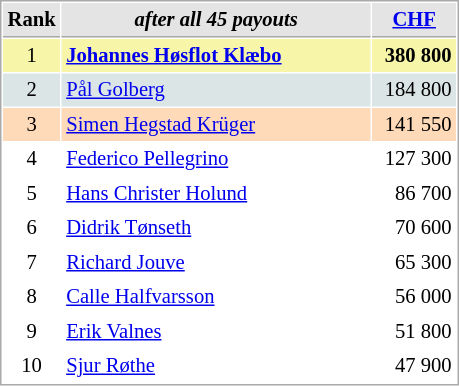<table cellspacing="1" cellpadding="3" style="border:1px solid #AAAAAA;font-size:86%">
<tr style="background-color: #E4E4E4;">
<th style="border-bottom:1px solid #AAAAAA; width: 10px;">Rank</th>
<th style="border-bottom:1px solid #AAAAAA; width: 200px;"><em>after all 45 payouts</em></th>
<th style="border-bottom:1px solid #AAAAAA; width: 50px;"><a href='#'>CHF</a></th>
</tr>
<tr style="background:#f7f6a8;">
<td align=center>1</td>
<td><strong> <a href='#'>Johannes Høsflot Klæbo</a></strong></td>
<td align=right><strong>380 800</strong></td>
</tr>
<tr style="background:#dce5e5;">
<td align=center>2</td>
<td> <a href='#'>Pål Golberg</a></td>
<td align=right>184 800</td>
</tr>
<tr style="background:#ffdab9;">
<td align=center>3</td>
<td> <a href='#'>Simen Hegstad Krüger</a></td>
<td align=right>141 550</td>
</tr>
<tr>
<td align=center>4</td>
<td> <a href='#'>Federico Pellegrino</a></td>
<td align=right>127 300</td>
</tr>
<tr>
<td align=center>5</td>
<td> <a href='#'>Hans Christer Holund</a></td>
<td align=right>86 700</td>
</tr>
<tr>
<td align=center>6</td>
<td> <a href='#'>Didrik Tønseth</a></td>
<td align=right>70 600</td>
</tr>
<tr>
<td align=center>7</td>
<td> <a href='#'>Richard Jouve</a></td>
<td align=right>65 300</td>
</tr>
<tr>
<td align=center>8</td>
<td> <a href='#'>Calle Halfvarsson</a></td>
<td align=right>56 000</td>
</tr>
<tr>
<td align=center>9</td>
<td> <a href='#'>Erik Valnes</a></td>
<td align=right>51 800</td>
</tr>
<tr>
<td align=center>10</td>
<td> <a href='#'>Sjur Røthe</a></td>
<td align=right>47 900</td>
</tr>
</table>
